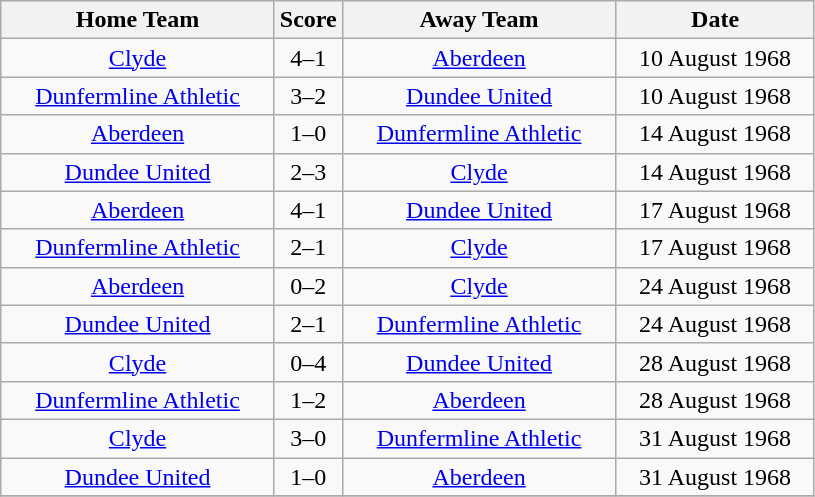<table class="wikitable" style="text-align:center;">
<tr>
<th width=175>Home Team</th>
<th width=20>Score</th>
<th width=175>Away Team</th>
<th width= 125>Date</th>
</tr>
<tr>
<td><a href='#'>Clyde</a></td>
<td>4–1</td>
<td><a href='#'>Aberdeen</a></td>
<td>10 August 1968</td>
</tr>
<tr>
<td><a href='#'>Dunfermline Athletic</a></td>
<td>3–2</td>
<td><a href='#'>Dundee United</a></td>
<td>10 August 1968</td>
</tr>
<tr>
<td><a href='#'>Aberdeen</a></td>
<td>1–0</td>
<td><a href='#'>Dunfermline Athletic</a></td>
<td>14 August 1968</td>
</tr>
<tr>
<td><a href='#'>Dundee United</a></td>
<td>2–3</td>
<td><a href='#'>Clyde</a></td>
<td>14 August 1968</td>
</tr>
<tr>
<td><a href='#'>Aberdeen</a></td>
<td>4–1</td>
<td><a href='#'>Dundee United</a></td>
<td>17 August 1968</td>
</tr>
<tr>
<td><a href='#'>Dunfermline Athletic</a></td>
<td>2–1</td>
<td><a href='#'>Clyde</a></td>
<td>17 August 1968</td>
</tr>
<tr>
<td><a href='#'>Aberdeen</a></td>
<td>0–2</td>
<td><a href='#'>Clyde</a></td>
<td>24 August 1968</td>
</tr>
<tr>
<td><a href='#'>Dundee United</a></td>
<td>2–1</td>
<td><a href='#'>Dunfermline Athletic</a></td>
<td>24 August 1968</td>
</tr>
<tr>
<td><a href='#'>Clyde</a></td>
<td>0–4</td>
<td><a href='#'>Dundee United</a></td>
<td>28 August 1968</td>
</tr>
<tr>
<td><a href='#'>Dunfermline Athletic</a></td>
<td>1–2</td>
<td><a href='#'>Aberdeen</a></td>
<td>28 August 1968</td>
</tr>
<tr>
<td><a href='#'>Clyde</a></td>
<td>3–0</td>
<td><a href='#'>Dunfermline Athletic</a></td>
<td>31 August 1968</td>
</tr>
<tr>
<td><a href='#'>Dundee United</a></td>
<td>1–0</td>
<td><a href='#'>Aberdeen</a></td>
<td>31 August 1968</td>
</tr>
<tr>
</tr>
</table>
